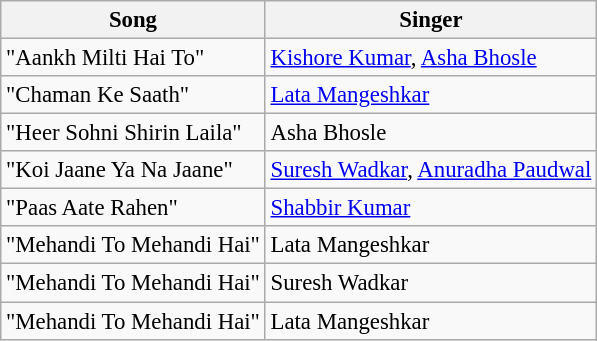<table class="wikitable" style="font-size:95%;">
<tr>
<th>Song</th>
<th>Singer</th>
</tr>
<tr>
<td>"Aankh Milti Hai To"</td>
<td><a href='#'>Kishore Kumar</a>, <a href='#'>Asha Bhosle</a></td>
</tr>
<tr>
<td>"Chaman Ke Saath"</td>
<td><a href='#'>Lata Mangeshkar</a></td>
</tr>
<tr>
<td>"Heer Sohni Shirin Laila"</td>
<td>Asha Bhosle</td>
</tr>
<tr>
<td>"Koi Jaane Ya Na Jaane"</td>
<td><a href='#'>Suresh Wadkar</a>, <a href='#'>Anuradha Paudwal</a></td>
</tr>
<tr>
<td>"Paas Aate Rahen"</td>
<td><a href='#'>Shabbir Kumar</a></td>
</tr>
<tr>
<td>"Mehandi To Mehandi Hai"</td>
<td>Lata Mangeshkar</td>
</tr>
<tr>
<td>"Mehandi To Mehandi Hai"</td>
<td>Suresh Wadkar</td>
</tr>
<tr>
<td>"Mehandi To Mehandi Hai"</td>
<td>Lata Mangeshkar</td>
</tr>
</table>
